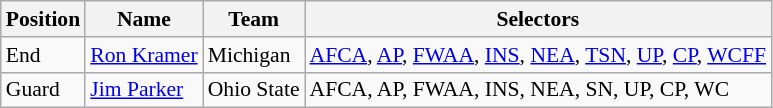<table class="wikitable" style="font-size: 90%">
<tr>
<th>Position</th>
<th>Name</th>
<th>Team</th>
<th>Selectors</th>
</tr>
<tr>
<td>End</td>
<td><a href='#'>Ron Kramer</a></td>
<td>Michigan</td>
<td><a href='#'>AFCA</a>, <a href='#'>AP</a>, <a href='#'>FWAA</a>, <a href='#'>INS</a>, <a href='#'>NEA</a>, <a href='#'>TSN</a>, <a href='#'>UP</a>, <a href='#'>CP</a>, <a href='#'>WCFF</a></td>
</tr>
<tr>
<td>Guard</td>
<td><a href='#'>Jim Parker</a></td>
<td>Ohio State</td>
<td>AFCA, AP, FWAA, INS, NEA, SN, UP, CP, WC</td>
</tr>
</table>
